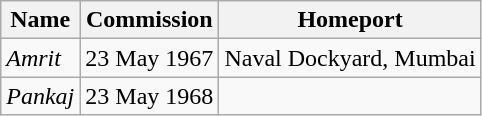<table class="wikitable">
<tr>
<th>Name</th>
<th>Commission</th>
<th>Homeport</th>
</tr>
<tr>
<td><em>Amrit</em></td>
<td>23 May 1967</td>
<td>Naval Dockyard, Mumbai</td>
</tr>
<tr>
<td><em>Pankaj</em></td>
<td>23 May 1968</td>
<td></td>
</tr>
</table>
